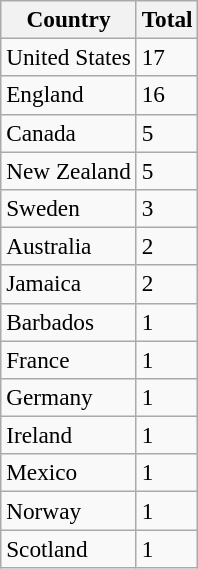<table class="wikitable sortable" style="font-size:97%;">
<tr>
<th>Country</th>
<th>Total</th>
</tr>
<tr>
<td>United States</td>
<td>17</td>
</tr>
<tr>
<td>England</td>
<td>16</td>
</tr>
<tr>
<td>Canada</td>
<td>5</td>
</tr>
<tr>
<td>New Zealand</td>
<td>5</td>
</tr>
<tr>
<td>Sweden</td>
<td>3</td>
</tr>
<tr>
<td>Australia</td>
<td>2</td>
</tr>
<tr>
<td>Jamaica</td>
<td>2</td>
</tr>
<tr>
<td>Barbados</td>
<td>1</td>
</tr>
<tr>
<td>France</td>
<td>1</td>
</tr>
<tr>
<td>Germany</td>
<td>1</td>
</tr>
<tr>
<td>Ireland</td>
<td>1</td>
</tr>
<tr>
<td>Mexico</td>
<td>1</td>
</tr>
<tr>
<td>Norway</td>
<td>1</td>
</tr>
<tr>
<td>Scotland</td>
<td>1</td>
</tr>
</table>
